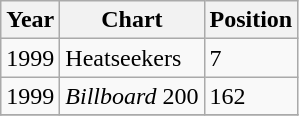<table class="wikitable">
<tr>
<th align="left">Year</th>
<th align="left">Chart</th>
<th align="left">Position</th>
</tr>
<tr>
<td align="left">1999</td>
<td align="left">Heatseekers</td>
<td align="left">7</td>
</tr>
<tr>
<td align="left">1999</td>
<td align="left"><em>Billboard</em> 200</td>
<td align="left">162</td>
</tr>
<tr>
</tr>
</table>
